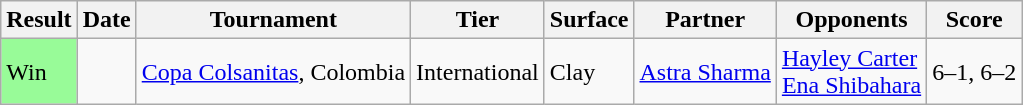<table class="sortable wikitable">
<tr>
<th>Result</th>
<th>Date</th>
<th>Tournament</th>
<th>Tier</th>
<th>Surface</th>
<th>Partner</th>
<th>Opponents</th>
<th class="unsortable">Score</th>
</tr>
<tr>
<td style="background:#98fb98;">Win</td>
<td><a href='#'></a></td>
<td><a href='#'>Copa Colsanitas</a>, Colombia</td>
<td>International</td>
<td>Clay</td>
<td> <a href='#'>Astra Sharma</a></td>
<td> <a href='#'>Hayley Carter</a> <br>  <a href='#'>Ena Shibahara</a></td>
<td>6–1, 6–2</td>
</tr>
</table>
